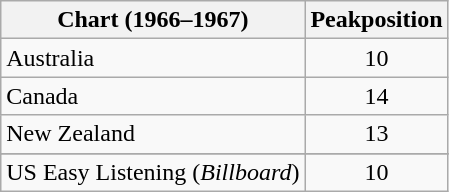<table class="wikitable sortable">
<tr>
<th>Chart (1966–1967)</th>
<th>Peakposition</th>
</tr>
<tr>
<td>Australia</td>
<td style="text-align:center;">10</td>
</tr>
<tr>
<td>Canada</td>
<td style="text-align:center;">14</td>
</tr>
<tr>
<td>New Zealand</td>
<td style="text-align:center;">13</td>
</tr>
<tr>
</tr>
<tr>
<td>US Easy Listening (<em>Billboard</em>)</td>
<td style="text-align:center;">10</td>
</tr>
</table>
